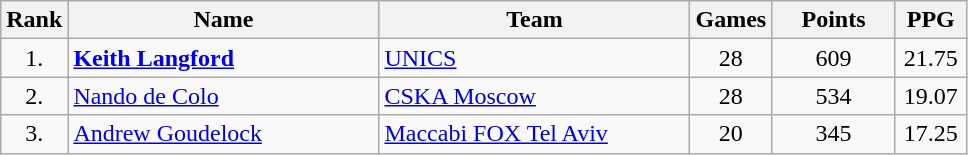<table | class="wikitable sortable" style="text-align: center;">
<tr>
<th>Rank</th>
<th width=200>Name</th>
<th width=200>Team</th>
<th>Games</th>
<th width=75>Points</th>
<th width=40>PPG</th>
</tr>
<tr>
<td>1.</td>
<td align="left"> <strong><a href='#'>Keith Langford</a></strong></td>
<td align="left"> <a href='#'>UNICS</a></td>
<td>28</td>
<td>609</td>
<td>21.75</td>
</tr>
<tr>
<td>2.</td>
<td align="left"> <a href='#'>Nando de Colo</a></td>
<td align="left"> <a href='#'>CSKA Moscow</a></td>
<td>28</td>
<td>534</td>
<td>19.07</td>
</tr>
<tr>
<td>3.</td>
<td align="left"> <a href='#'>Andrew Goudelock</a></td>
<td align="left"> <a href='#'>Maccabi FOX Tel Aviv</a></td>
<td>20</td>
<td>345</td>
<td>17.25</td>
</tr>
</table>
